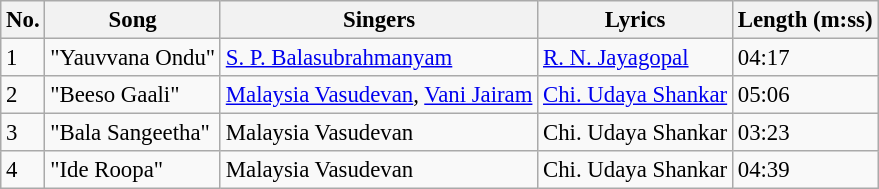<table class="wikitable" style="font-size:95%;">
<tr>
<th>No.</th>
<th>Song</th>
<th>Singers</th>
<th>Lyrics</th>
<th>Length (m:ss)</th>
</tr>
<tr>
<td>1</td>
<td>"Yauvvana Ondu"</td>
<td><a href='#'>S. P. Balasubrahmanyam</a></td>
<td><a href='#'>R. N. Jayagopal</a></td>
<td>04:17</td>
</tr>
<tr>
<td>2</td>
<td>"Beeso Gaali"</td>
<td><a href='#'>Malaysia Vasudevan</a>, <a href='#'>Vani Jairam</a></td>
<td><a href='#'>Chi. Udaya Shankar</a></td>
<td>05:06</td>
</tr>
<tr>
<td>3</td>
<td>"Bala Sangeetha"</td>
<td>Malaysia Vasudevan</td>
<td>Chi. Udaya Shankar</td>
<td>03:23</td>
</tr>
<tr>
<td>4</td>
<td>"Ide Roopa"</td>
<td>Malaysia Vasudevan</td>
<td>Chi. Udaya Shankar</td>
<td>04:39</td>
</tr>
</table>
